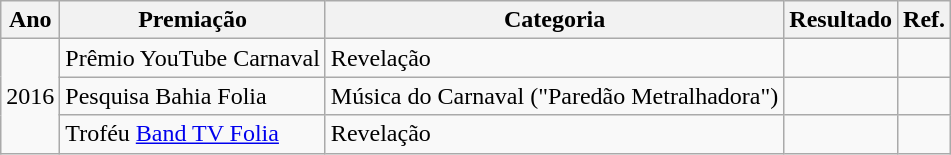<table class="wikitable">
<tr>
<th>Ano</th>
<th>Premiação</th>
<th>Categoria</th>
<th>Resultado</th>
<th>Ref.</th>
</tr>
<tr>
<td rowspan=3>2016</td>
<td>Prêmio YouTube Carnaval</td>
<td>Revelação</td>
<td></td>
<td></td>
</tr>
<tr>
<td>Pesquisa Bahia Folia</td>
<td>Música do Carnaval ("Paredão Metralhadora")</td>
<td></td>
<td></td>
</tr>
<tr>
<td>Troféu <a href='#'>Band TV Folia</a></td>
<td>Revelação</td>
<td></td>
<td></td>
</tr>
</table>
